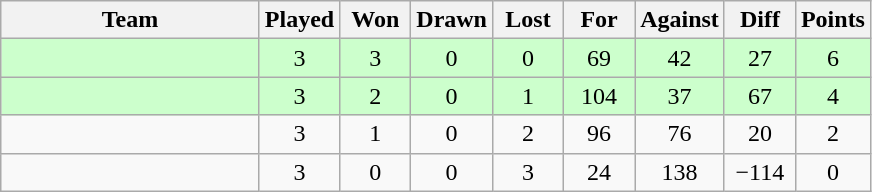<table class="wikitable">
<tr>
<th width=165>Team</th>
<th width=40>Played</th>
<th width=40>Won</th>
<th width=40>Drawn</th>
<th width=40>Lost</th>
<th width=40>For</th>
<th width=40>Against</th>
<th width=40>Diff</th>
<th width=40>Points</th>
</tr>
<tr bgcolor=#ccffcc align=center>
<td style="text-align:left;"></td>
<td>3</td>
<td>3</td>
<td>0</td>
<td>0</td>
<td>69</td>
<td>42</td>
<td>27</td>
<td>6</td>
</tr>
<tr bgcolor=#ccffcc align=center>
<td style="text-align:left;"></td>
<td>3</td>
<td>2</td>
<td>0</td>
<td>1</td>
<td>104</td>
<td>37</td>
<td>67</td>
<td>4</td>
</tr>
<tr align=center>
<td style="text-align:left;"></td>
<td>3</td>
<td>1</td>
<td>0</td>
<td>2</td>
<td>96</td>
<td>76</td>
<td>20</td>
<td>2</td>
</tr>
<tr align=center>
<td style="text-align:left;"></td>
<td>3</td>
<td>0</td>
<td>0</td>
<td>3</td>
<td>24</td>
<td>138</td>
<td>−114</td>
<td>0</td>
</tr>
</table>
